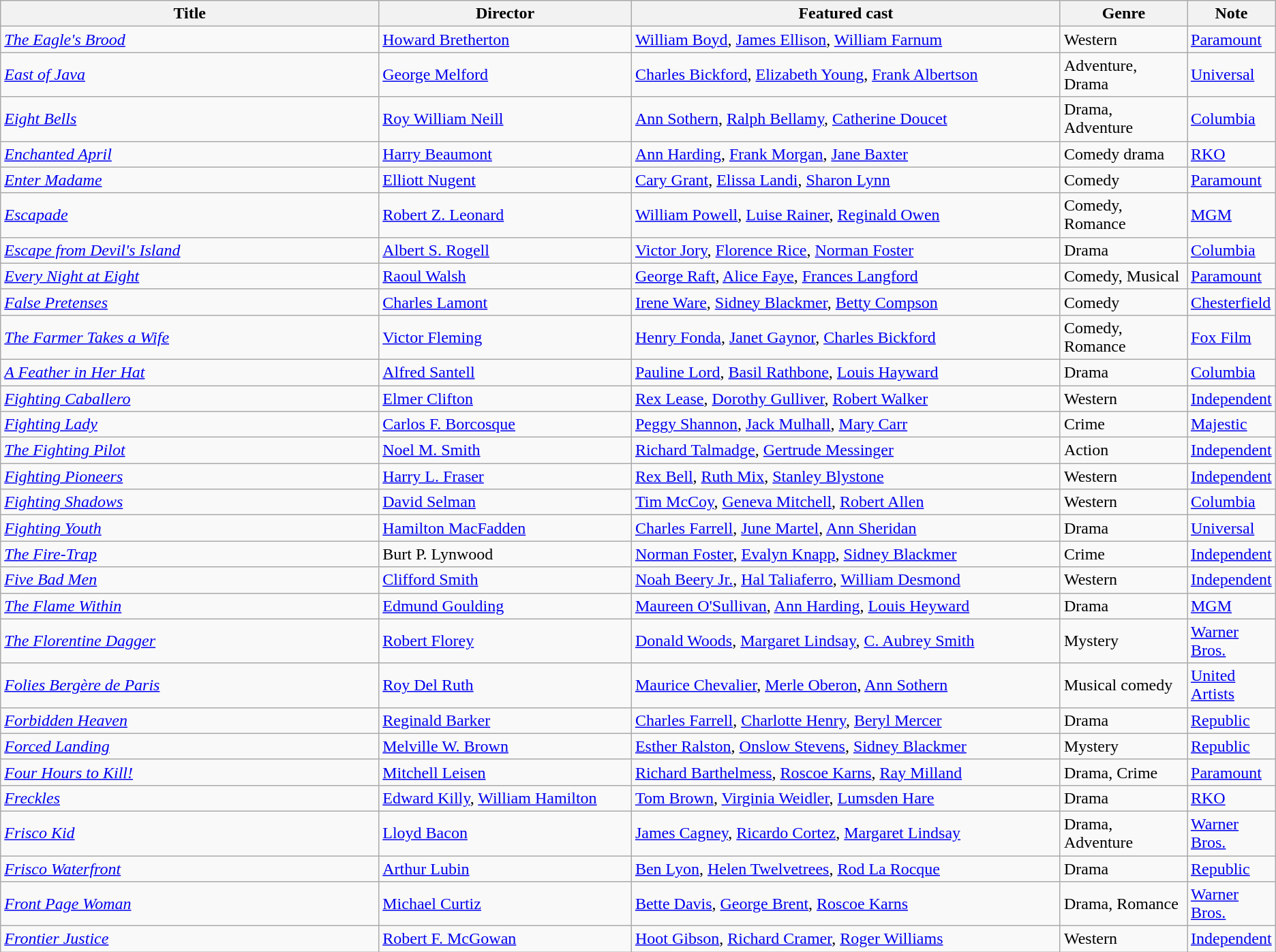<table class="wikitable">
<tr>
<th style="width:30%;">Title</th>
<th style="width:20%;">Director</th>
<th style="width:34%;">Featured cast</th>
<th style="width:10%;">Genre</th>
<th style="width:10%;">Note</th>
</tr>
<tr>
<td><em><a href='#'>The Eagle's Brood</a></em></td>
<td><a href='#'>Howard Bretherton</a></td>
<td><a href='#'>William Boyd</a>, <a href='#'>James Ellison</a>, <a href='#'>William Farnum</a></td>
<td>Western</td>
<td><a href='#'>Paramount</a></td>
</tr>
<tr>
<td><em><a href='#'>East of Java</a></em></td>
<td><a href='#'>George Melford</a></td>
<td><a href='#'>Charles Bickford</a>, <a href='#'>Elizabeth Young</a>, <a href='#'>Frank Albertson</a></td>
<td>Adventure, Drama</td>
<td><a href='#'>Universal</a></td>
</tr>
<tr>
<td><em><a href='#'>Eight Bells</a></em></td>
<td><a href='#'>Roy William Neill</a></td>
<td><a href='#'>Ann Sothern</a>, <a href='#'>Ralph Bellamy</a>, <a href='#'>Catherine Doucet</a></td>
<td>Drama, Adventure</td>
<td><a href='#'>Columbia</a></td>
</tr>
<tr>
<td><em><a href='#'>Enchanted April</a></em></td>
<td><a href='#'>Harry Beaumont</a></td>
<td><a href='#'>Ann Harding</a>, <a href='#'>Frank Morgan</a>, <a href='#'>Jane Baxter</a></td>
<td>Comedy drama</td>
<td><a href='#'>RKO</a></td>
</tr>
<tr>
<td><em><a href='#'>Enter Madame</a></em></td>
<td><a href='#'>Elliott Nugent</a></td>
<td><a href='#'>Cary Grant</a>, <a href='#'>Elissa Landi</a>, <a href='#'>Sharon Lynn</a></td>
<td>Comedy</td>
<td><a href='#'>Paramount</a></td>
</tr>
<tr>
<td><em><a href='#'>Escapade</a></em></td>
<td><a href='#'>Robert Z. Leonard</a></td>
<td><a href='#'>William Powell</a>, <a href='#'>Luise Rainer</a>, <a href='#'>Reginald Owen</a></td>
<td>Comedy, Romance</td>
<td><a href='#'>MGM</a></td>
</tr>
<tr>
<td><em><a href='#'>Escape from Devil's Island</a></em></td>
<td><a href='#'>Albert S. Rogell</a></td>
<td><a href='#'>Victor Jory</a>, <a href='#'>Florence Rice</a>, <a href='#'>Norman Foster</a></td>
<td>Drama</td>
<td><a href='#'>Columbia</a></td>
</tr>
<tr>
<td><em><a href='#'>Every Night at Eight</a></em></td>
<td><a href='#'>Raoul Walsh</a></td>
<td><a href='#'>George Raft</a>, <a href='#'>Alice Faye</a>, <a href='#'>Frances Langford</a></td>
<td>Comedy, Musical</td>
<td><a href='#'>Paramount</a></td>
</tr>
<tr>
<td><em><a href='#'>False Pretenses</a></em></td>
<td><a href='#'>Charles Lamont</a></td>
<td><a href='#'>Irene Ware</a>, <a href='#'>Sidney Blackmer</a>, <a href='#'>Betty Compson</a></td>
<td>Comedy</td>
<td><a href='#'>Chesterfield</a></td>
</tr>
<tr>
<td><em><a href='#'>The Farmer Takes a Wife</a></em></td>
<td><a href='#'>Victor Fleming</a></td>
<td><a href='#'>Henry Fonda</a>, <a href='#'>Janet Gaynor</a>, <a href='#'>Charles Bickford</a></td>
<td>Comedy, Romance</td>
<td><a href='#'>Fox Film</a></td>
</tr>
<tr>
<td><em><a href='#'>A Feather in Her Hat</a></em></td>
<td><a href='#'>Alfred Santell</a></td>
<td><a href='#'>Pauline Lord</a>, <a href='#'>Basil Rathbone</a>, <a href='#'>Louis Hayward</a></td>
<td>Drama</td>
<td><a href='#'>Columbia</a></td>
</tr>
<tr>
<td><em><a href='#'>Fighting Caballero</a></em></td>
<td><a href='#'>Elmer Clifton</a></td>
<td><a href='#'>Rex Lease</a>, <a href='#'>Dorothy Gulliver</a>, <a href='#'>Robert Walker</a></td>
<td>Western</td>
<td><a href='#'>Independent</a></td>
</tr>
<tr>
<td><em><a href='#'>Fighting Lady</a></em></td>
<td><a href='#'>Carlos F. Borcosque</a></td>
<td><a href='#'>Peggy Shannon</a>, <a href='#'>Jack Mulhall</a>, <a href='#'>Mary Carr</a></td>
<td>Crime</td>
<td><a href='#'>Majestic</a></td>
</tr>
<tr>
<td><em><a href='#'>The Fighting Pilot</a></em></td>
<td><a href='#'>Noel M. Smith</a></td>
<td><a href='#'>Richard Talmadge</a>, <a href='#'>Gertrude Messinger</a></td>
<td>Action</td>
<td><a href='#'>Independent</a></td>
</tr>
<tr>
<td><em><a href='#'>Fighting Pioneers</a></em></td>
<td><a href='#'>Harry L. Fraser</a></td>
<td><a href='#'>Rex Bell</a>, <a href='#'>Ruth Mix</a>, <a href='#'>Stanley Blystone</a></td>
<td>Western</td>
<td><a href='#'>Independent</a></td>
</tr>
<tr>
<td><em><a href='#'>Fighting Shadows</a></em></td>
<td><a href='#'>David Selman</a></td>
<td><a href='#'>Tim McCoy</a>, <a href='#'>Geneva Mitchell</a>, <a href='#'>Robert Allen</a></td>
<td>Western</td>
<td><a href='#'>Columbia</a></td>
</tr>
<tr>
<td><em><a href='#'>Fighting Youth</a></em></td>
<td><a href='#'>Hamilton MacFadden</a></td>
<td><a href='#'>Charles Farrell</a>, <a href='#'>June Martel</a>, <a href='#'>Ann Sheridan</a></td>
<td>Drama</td>
<td><a href='#'>Universal</a></td>
</tr>
<tr>
<td><em><a href='#'>The Fire-Trap</a></em></td>
<td>Burt P. Lynwood</td>
<td><a href='#'>Norman Foster</a>, <a href='#'>Evalyn Knapp</a>, <a href='#'>Sidney Blackmer</a></td>
<td>Crime</td>
<td><a href='#'>Independent</a></td>
</tr>
<tr>
<td><em><a href='#'>Five Bad Men</a></em></td>
<td><a href='#'>Clifford Smith</a></td>
<td><a href='#'>Noah Beery Jr.</a>, <a href='#'>Hal Taliaferro</a>, <a href='#'>William Desmond</a></td>
<td>Western</td>
<td><a href='#'>Independent</a></td>
</tr>
<tr>
<td><em><a href='#'>The Flame Within</a></em></td>
<td><a href='#'>Edmund Goulding</a></td>
<td><a href='#'>Maureen O'Sullivan</a>, <a href='#'>Ann Harding</a>, <a href='#'>Louis Heyward</a></td>
<td>Drama</td>
<td><a href='#'>MGM</a></td>
</tr>
<tr>
<td><em><a href='#'>The Florentine Dagger</a></em></td>
<td><a href='#'>Robert Florey</a></td>
<td><a href='#'>Donald Woods</a>, <a href='#'>Margaret Lindsay</a>, <a href='#'>C. Aubrey Smith</a></td>
<td>Mystery</td>
<td><a href='#'>Warner Bros.</a></td>
</tr>
<tr>
<td><em><a href='#'>Folies Bergère de Paris</a></em></td>
<td><a href='#'>Roy Del Ruth</a></td>
<td><a href='#'>Maurice Chevalier</a>, <a href='#'>Merle Oberon</a>, <a href='#'>Ann Sothern</a></td>
<td>Musical comedy</td>
<td><a href='#'>United Artists</a></td>
</tr>
<tr>
<td><em><a href='#'>Forbidden Heaven</a></em></td>
<td><a href='#'>Reginald Barker</a></td>
<td><a href='#'>Charles Farrell</a>, <a href='#'>Charlotte Henry</a>, <a href='#'>Beryl Mercer</a></td>
<td>Drama</td>
<td><a href='#'>Republic</a></td>
</tr>
<tr>
<td><em><a href='#'>Forced Landing</a></em></td>
<td><a href='#'>Melville W. Brown</a></td>
<td><a href='#'>Esther Ralston</a>, <a href='#'>Onslow Stevens</a>, <a href='#'>Sidney Blackmer</a></td>
<td>Mystery</td>
<td><a href='#'>Republic</a></td>
</tr>
<tr>
<td><em><a href='#'>Four Hours to Kill!</a></em></td>
<td><a href='#'>Mitchell Leisen</a></td>
<td><a href='#'>Richard Barthelmess</a>, <a href='#'>Roscoe Karns</a>, <a href='#'>Ray Milland</a></td>
<td>Drama, Crime</td>
<td><a href='#'>Paramount</a></td>
</tr>
<tr>
<td><em><a href='#'>Freckles</a></em></td>
<td><a href='#'>Edward Killy</a>, <a href='#'>William Hamilton</a></td>
<td><a href='#'>Tom Brown</a>, <a href='#'>Virginia Weidler</a>, <a href='#'>Lumsden Hare</a></td>
<td>Drama</td>
<td><a href='#'>RKO</a></td>
</tr>
<tr>
<td><em><a href='#'>Frisco Kid</a></em></td>
<td><a href='#'>Lloyd Bacon</a></td>
<td><a href='#'>James Cagney</a>, <a href='#'>Ricardo Cortez</a>, <a href='#'>Margaret Lindsay</a></td>
<td>Drama, Adventure</td>
<td><a href='#'>Warner Bros.</a></td>
</tr>
<tr>
<td><em><a href='#'>Frisco Waterfront</a></em></td>
<td><a href='#'>Arthur Lubin</a></td>
<td><a href='#'>Ben Lyon</a>, <a href='#'>Helen Twelvetrees</a>, <a href='#'>Rod La Rocque</a></td>
<td>Drama</td>
<td><a href='#'>Republic</a></td>
</tr>
<tr>
<td><em><a href='#'>Front Page Woman</a></em></td>
<td><a href='#'>Michael Curtiz</a></td>
<td><a href='#'>Bette Davis</a>, <a href='#'>George Brent</a>, <a href='#'>Roscoe Karns</a></td>
<td>Drama, Romance</td>
<td><a href='#'>Warner Bros.</a></td>
</tr>
<tr>
<td><em><a href='#'>Frontier Justice</a></em></td>
<td><a href='#'>Robert F. McGowan</a></td>
<td><a href='#'>Hoot Gibson</a>, <a href='#'>Richard Cramer</a>, <a href='#'>Roger Williams</a></td>
<td>Western</td>
<td><a href='#'>Independent</a></td>
</tr>
</table>
